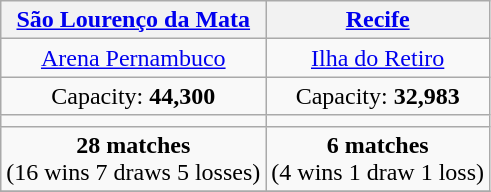<table class="wikitable" style="text-align:center">
<tr>
<th><a href='#'>São Lourenço da Mata</a></th>
<th><a href='#'>Recife</a></th>
</tr>
<tr>
<td><a href='#'>Arena Pernambuco</a></td>
<td><a href='#'>Ilha do Retiro</a></td>
</tr>
<tr>
<td>Capacity: <strong>44,300</strong></td>
<td>Capacity: <strong>32,983</strong></td>
</tr>
<tr>
<td></td>
<td></td>
</tr>
<tr>
<td><strong>28 matches</strong><br>(16 wins 7 draws 5 losses)</td>
<td><strong>6 matches</strong><br>(4 wins 1 draw 1 loss)</td>
</tr>
<tr>
</tr>
</table>
